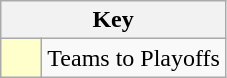<table class="wikitable" style="text-align: center;">
<tr>
<th colspan=2>Key</th>
</tr>
<tr>
<td style="background:#ffc; width:20px;"></td>
<td align=left>Teams to Playoffs</td>
</tr>
</table>
